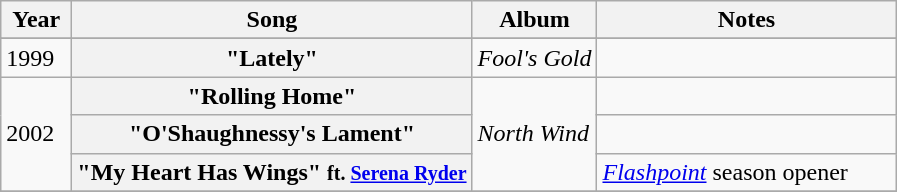<table class="wikitable plainrowheaders" style="text-align:left;">
<tr>
<th scope="col"  style="width:2.5em;">Year</th>
<th scope="col">Song</th>
<th scope="col">Album</th>
<th scope="col"   style="width:12em;">Notes</th>
</tr>
<tr>
</tr>
<tr>
<td>1999</td>
<th scope="row">"Lately"</th>
<td><em>Fool's Gold</em></td>
<td></td>
</tr>
<tr>
<td rowspan="3">2002</td>
<th scope="row">"Rolling Home"</th>
<td rowspan="3"><em>North Wind</em></td>
<td></td>
</tr>
<tr>
<th scope="row">"O'Shaughnessy's Lament"</th>
<td></td>
</tr>
<tr>
<th scope="row">"My Heart Has Wings" <small>ft. <a href='#'>Serena Ryder</a></small></th>
<td><em><a href='#'>Flashpoint</a></em> season opener</td>
</tr>
<tr>
</tr>
</table>
